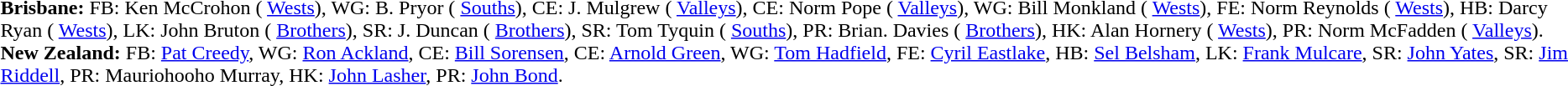<table width="100%" class="mw-collapsible mw-collapsed">
<tr>
<td valign="top" width="50%"><br><strong>Brisbane:</strong> FB: Ken McCrohon ( <a href='#'>Wests</a>), WG: B. Pryor ( <a href='#'>Souths</a>), CE: J. Mulgrew ( <a href='#'>Valleys</a>), CE: Norm Pope ( <a href='#'>Valleys</a>), WG: Bill Monkland ( <a href='#'>Wests</a>), FE: Norm Reynolds ( <a href='#'>Wests</a>), HB: Darcy Ryan ( <a href='#'>Wests</a>), LK: John Bruton ( <a href='#'>Brothers</a>), SR: J. Duncan ( <a href='#'>Brothers</a>), SR: Tom Tyquin ( <a href='#'>Souths</a>), PR: Brian. Davies ( <a href='#'>Brothers</a>), HK: Alan Hornery ( <a href='#'>Wests</a>), PR: Norm McFadden ( <a href='#'>Valleys</a>). <br>
<strong>New Zealand:</strong> FB: <a href='#'>Pat Creedy</a>, WG: <a href='#'>Ron Ackland</a>, CE: <a href='#'>Bill Sorensen</a>, CE: <a href='#'>Arnold Green</a>, WG: <a href='#'>Tom Hadfield</a>, FE: <a href='#'>Cyril Eastlake</a>, HB: <a href='#'>Sel Belsham</a>, LK: <a href='#'>Frank Mulcare</a>, SR: <a href='#'>John Yates</a>, SR: <a href='#'>Jim Riddell</a>, PR: Mauriohooho Murray, HK: <a href='#'>John Lasher</a>, PR: <a href='#'>John Bond</a>.</td>
</tr>
</table>
